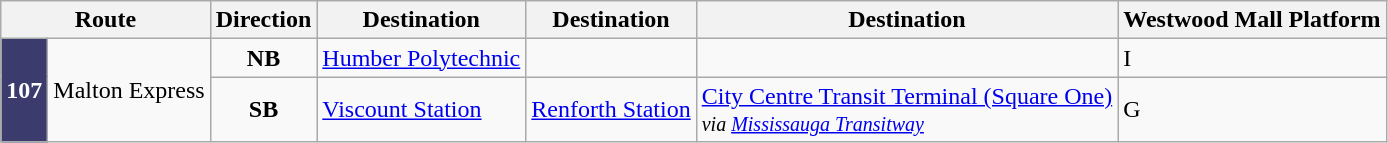<table class="wikitable">
<tr>
<th colspan="2" style="font-weight: bold;">Route</th>
<th style="font-weight: bold;">Direction</th>
<th style="font-weight: bold;">Destination</th>
<th style="font-weight: bold;">Destination</th>
<th style="font-weight: bold;">Destination</th>
<th style="font-weight: bold;">Westwood Mall Platform</th>
</tr>
<tr>
<th style="background:#3B3B6D;color:white" align="center" valign="center" rowspan="2">107</th>
<td rowspan="2">Malton Express</td>
<td style="text-align: center; font-weight: bold;">NB</td>
<td><a href='#'>Humber Polytechnic</a></td>
<td></td>
<td></td>
<td>I</td>
</tr>
<tr>
<td style="text-align: center; font-weight: bold;">SB</td>
<td><a href='#'>Viscount Station</a></td>
<td><a href='#'>Renforth Station</a></td>
<td><a href='#'>City Centre Transit Terminal (Square One)</a><br><em><small>via <a href='#'>Mississauga Transitway</a></small></em></td>
<td>G</td>
</tr>
</table>
